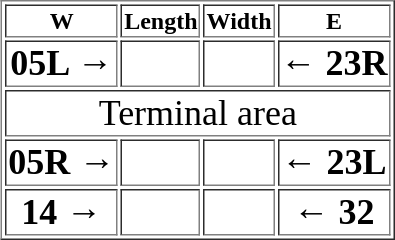<table style="float: right;" border="1">
<tr>
<th class="text">W</th>
<th class="number">Length</th>
<th class="number">Width</th>
<th class="text">E</th>
</tr>
<tr>
<th style="font-size:150%;">05L →</th>
<td></td>
<td></td>
<th style="font-size:150%;">← 23R</th>
</tr>
<tr>
<td align="center" colspan="4" style="font-size:150%;">Terminal area</td>
</tr>
<tr>
<th style="font-size:150%;">05R →</th>
<td></td>
<td></td>
<th style="font-size:150%;">← 23L</th>
</tr>
<tr>
<th style="font-size:150%;">14 →</th>
<td></td>
<td></td>
<th style="font-size:150%;">← 32</th>
</tr>
</table>
